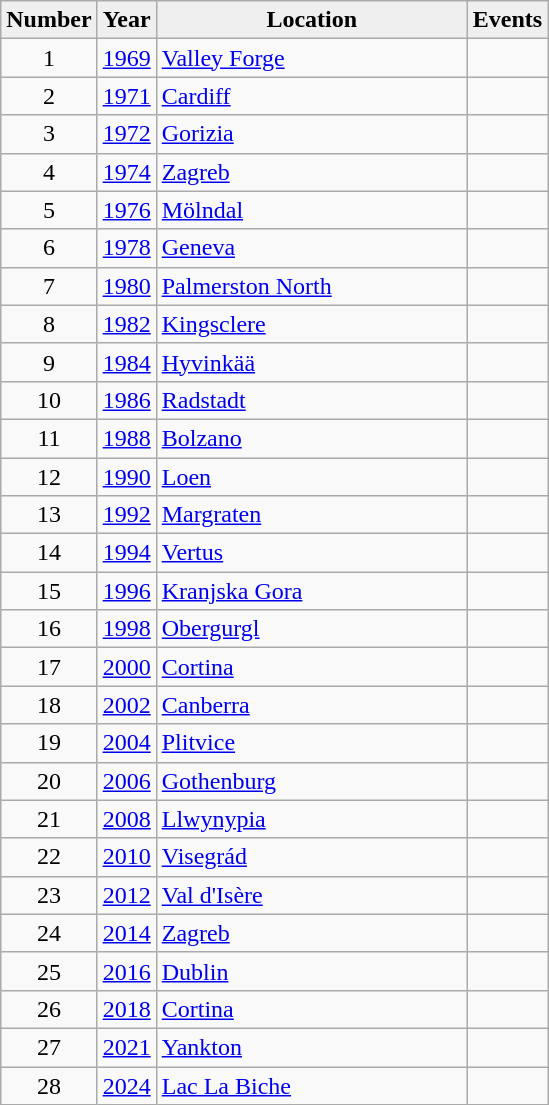<table class="wikitable sortable">
<tr>
<th scope="col" ! width="25" style="background: #efefef;">Number</th>
<th scope="col" ! width="25" style="background: #efefef;">Year</th>
<th scope="col" ! width="200" style="background: #efefef;">Location</th>
<th scope="col" ! width="25" style="background: #efefef;">Events</th>
</tr>
<tr>
<td align=center>1</td>
<td><a href='#'>1969</a></td>
<td> <a href='#'>Valley Forge</a></td>
<td align=center></td>
</tr>
<tr>
<td align=center>2</td>
<td><a href='#'>1971</a></td>
<td> <a href='#'>Cardiff</a></td>
<td align=center></td>
</tr>
<tr>
<td align=center>3</td>
<td><a href='#'>1972</a></td>
<td> <a href='#'>Gorizia</a></td>
<td align=center></td>
</tr>
<tr>
<td align=center>4</td>
<td><a href='#'>1974</a></td>
<td> <a href='#'>Zagreb</a></td>
<td align=center></td>
</tr>
<tr>
<td align=center>5</td>
<td><a href='#'>1976</a></td>
<td> <a href='#'>Mölndal</a></td>
<td align=center></td>
</tr>
<tr>
<td align=center>6</td>
<td><a href='#'>1978</a></td>
<td> <a href='#'>Geneva</a></td>
<td align=center></td>
</tr>
<tr>
<td align=center>7</td>
<td><a href='#'>1980</a></td>
<td> <a href='#'>Palmerston North</a></td>
<td align=center></td>
</tr>
<tr>
<td align=center>8</td>
<td><a href='#'>1982</a></td>
<td> <a href='#'>Kingsclere</a></td>
<td align=center></td>
</tr>
<tr>
<td align=center>9</td>
<td><a href='#'>1984</a></td>
<td> <a href='#'>Hyvinkää</a></td>
<td align=center></td>
</tr>
<tr>
<td align=center>10</td>
<td><a href='#'>1986</a></td>
<td> <a href='#'>Radstadt</a></td>
<td align=center></td>
</tr>
<tr>
<td align=center>11</td>
<td><a href='#'>1988</a></td>
<td> <a href='#'>Bolzano</a></td>
<td align=center></td>
</tr>
<tr>
<td align=center>12</td>
<td><a href='#'>1990</a></td>
<td> <a href='#'>Loen</a></td>
<td align=center></td>
</tr>
<tr>
<td align=center>13</td>
<td><a href='#'>1992</a></td>
<td> <a href='#'>Margraten</a></td>
<td align=center></td>
</tr>
<tr>
<td align=center>14</td>
<td><a href='#'>1994</a></td>
<td> <a href='#'>Vertus</a></td>
<td align=center></td>
</tr>
<tr>
<td align=center>15</td>
<td><a href='#'>1996</a></td>
<td> <a href='#'>Kranjska Gora</a></td>
<td align=center></td>
</tr>
<tr>
<td align=center>16</td>
<td><a href='#'>1998</a></td>
<td> <a href='#'>Obergurgl</a></td>
<td align=center></td>
</tr>
<tr>
<td align=center>17</td>
<td><a href='#'>2000</a></td>
<td> <a href='#'>Cortina</a></td>
<td align=center></td>
</tr>
<tr>
<td align=center>18</td>
<td><a href='#'>2002</a></td>
<td> <a href='#'>Canberra</a></td>
<td align=center></td>
</tr>
<tr>
<td align=center>19</td>
<td><a href='#'>2004</a></td>
<td> <a href='#'>Plitvice</a></td>
<td align=center></td>
</tr>
<tr>
<td align=center>20</td>
<td><a href='#'>2006</a></td>
<td> <a href='#'>Gothenburg</a></td>
<td align=center></td>
</tr>
<tr>
<td align=center>21</td>
<td><a href='#'>2008</a></td>
<td> <a href='#'>Llwynypia</a></td>
<td align=center></td>
</tr>
<tr>
<td align=center>22</td>
<td><a href='#'>2010</a></td>
<td> <a href='#'>Visegrád</a></td>
<td align=center></td>
</tr>
<tr>
<td align=center>23</td>
<td><a href='#'>2012</a></td>
<td> <a href='#'>Val d'Isère</a></td>
<td align=center></td>
</tr>
<tr>
<td align=center>24</td>
<td><a href='#'>2014</a></td>
<td> <a href='#'>Zagreb</a></td>
<td align=center></td>
</tr>
<tr>
<td align=center>25</td>
<td><a href='#'>2016</a></td>
<td> <a href='#'>Dublin</a></td>
<td align=center></td>
</tr>
<tr>
<td align=center>26</td>
<td><a href='#'>2018</a></td>
<td> <a href='#'>Cortina</a></td>
<td align=center></td>
</tr>
<tr>
<td align=center>27</td>
<td><a href='#'>2021</a></td>
<td> <a href='#'>Yankton</a></td>
<td align=center></td>
</tr>
<tr>
<td align=center>28</td>
<td><a href='#'>2024</a></td>
<td> <a href='#'>Lac La Biche</a></td>
<td align=center></td>
</tr>
</table>
